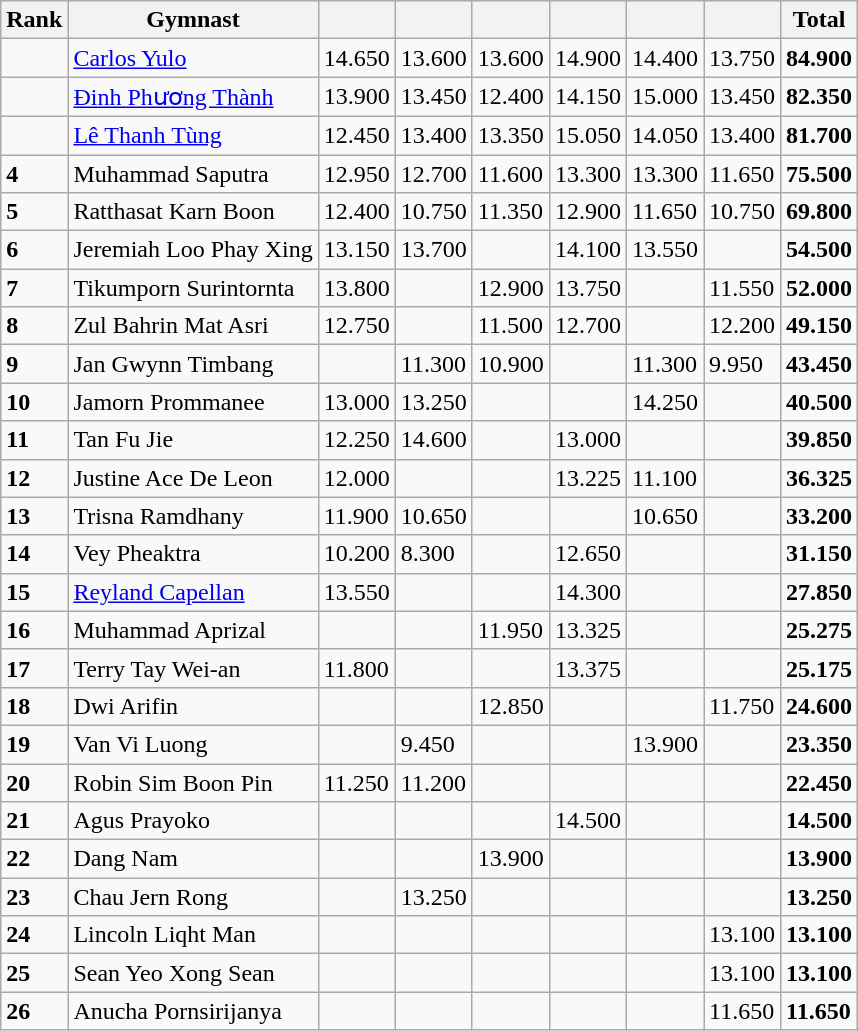<table class="wikitable sortable">
<tr>
<th>Rank</th>
<th>Gymnast</th>
<th></th>
<th></th>
<th></th>
<th></th>
<th></th>
<th></th>
<th>Total</th>
</tr>
<tr>
<td scope="row"><strong></strong></td>
<td> <a href='#'>Carlos Yulo</a></td>
<td>14.650</td>
<td>13.600</td>
<td>13.600</td>
<td>14.900</td>
<td>14.400</td>
<td>13.750</td>
<td><strong>84.900</strong></td>
</tr>
<tr>
<td scope="row"><strong></strong></td>
<td> <a href='#'>Đinh Phương Thành</a></td>
<td>13.900</td>
<td>13.450</td>
<td>12.400</td>
<td>14.150</td>
<td>15.000</td>
<td>13.450</td>
<td><strong>82.350</strong></td>
</tr>
<tr>
<td scope="row"><strong></strong></td>
<td> <a href='#'>Lê Thanh Tùng</a></td>
<td>12.450</td>
<td>13.400</td>
<td>13.350</td>
<td>15.050</td>
<td>14.050</td>
<td>13.400</td>
<td><strong>81.700</strong></td>
</tr>
<tr>
<td scope="row"><strong>4</strong></td>
<td> Muhammad Saputra</td>
<td>12.950</td>
<td>12.700</td>
<td>11.600</td>
<td>13.300</td>
<td>13.300</td>
<td>11.650</td>
<td><strong>75.500</strong></td>
</tr>
<tr>
<td scope="row"><strong>5</strong></td>
<td> Ratthasat Karn Boon</td>
<td>12.400</td>
<td>10.750</td>
<td>11.350</td>
<td>12.900</td>
<td>11.650</td>
<td>10.750</td>
<td><strong>69.800</strong></td>
</tr>
<tr>
<td><strong>6</strong></td>
<td> Jeremiah Loo Phay Xing</td>
<td>13.150</td>
<td>13.700</td>
<td></td>
<td>14.100</td>
<td>13.550</td>
<td></td>
<td><strong>54.500</strong></td>
</tr>
<tr>
<td><strong>7</strong></td>
<td> Tikumporn Surintornta</td>
<td>13.800</td>
<td></td>
<td>12.900</td>
<td>13.750</td>
<td></td>
<td>11.550</td>
<td><strong>52.000</strong></td>
</tr>
<tr>
<td><strong>8</strong></td>
<td> Zul Bahrin Mat Asri</td>
<td>12.750</td>
<td></td>
<td>11.500</td>
<td>12.700</td>
<td></td>
<td>12.200</td>
<td><strong>49.150</strong></td>
</tr>
<tr>
<td><strong>9</strong></td>
<td> Jan Gwynn Timbang</td>
<td></td>
<td>11.300</td>
<td>10.900</td>
<td></td>
<td>11.300</td>
<td>9.950</td>
<td><strong>43.450</strong></td>
</tr>
<tr>
<td><strong>10</strong></td>
<td> Jamorn Prommanee</td>
<td>13.000</td>
<td>13.250</td>
<td></td>
<td></td>
<td>14.250</td>
<td></td>
<td><strong>40.500</strong></td>
</tr>
<tr>
<td><strong>11</strong></td>
<td> Tan Fu Jie</td>
<td>12.250</td>
<td>14.600</td>
<td></td>
<td>13.000</td>
<td></td>
<td></td>
<td><strong>39.850</strong></td>
</tr>
<tr>
<td><strong>12</strong></td>
<td> Justine Ace De Leon</td>
<td>12.000</td>
<td></td>
<td></td>
<td>13.225</td>
<td>11.100</td>
<td></td>
<td><strong>36.325</strong></td>
</tr>
<tr>
<td><strong>13</strong></td>
<td> Trisna Ramdhany</td>
<td>11.900</td>
<td>10.650</td>
<td></td>
<td></td>
<td>10.650</td>
<td></td>
<td><strong>33.200</strong></td>
</tr>
<tr>
<td><strong>14</strong></td>
<td> Vey Pheaktra</td>
<td>10.200</td>
<td>8.300</td>
<td></td>
<td>12.650</td>
<td></td>
<td></td>
<td><strong>31.150</strong></td>
</tr>
<tr>
<td><strong>15</strong></td>
<td> <a href='#'>Reyland Capellan</a></td>
<td>13.550</td>
<td></td>
<td></td>
<td>14.300</td>
<td></td>
<td></td>
<td><strong>27.850</strong></td>
</tr>
<tr>
<td><strong>16</strong></td>
<td> Muhammad Aprizal</td>
<td></td>
<td></td>
<td>11.950</td>
<td>13.325</td>
<td></td>
<td></td>
<td><strong>25.275</strong></td>
</tr>
<tr>
<td><strong>17</strong></td>
<td> Terry Tay Wei-an</td>
<td>11.800</td>
<td></td>
<td></td>
<td>13.375</td>
<td></td>
<td></td>
<td><strong>25.175</strong></td>
</tr>
<tr>
<td><strong>18</strong></td>
<td> Dwi Arifin</td>
<td></td>
<td></td>
<td>12.850</td>
<td></td>
<td></td>
<td>11.750</td>
<td><strong>24.600</strong></td>
</tr>
<tr>
<td><strong>19</strong></td>
<td> Van Vi Luong</td>
<td></td>
<td>9.450</td>
<td></td>
<td></td>
<td>13.900</td>
<td></td>
<td><strong>23.350</strong></td>
</tr>
<tr>
<td><strong>20</strong></td>
<td> Robin Sim Boon Pin</td>
<td>11.250</td>
<td>11.200</td>
<td></td>
<td></td>
<td></td>
<td></td>
<td><strong>22.450</strong></td>
</tr>
<tr>
<td><strong>21</strong></td>
<td> Agus Prayoko</td>
<td></td>
<td></td>
<td></td>
<td>14.500</td>
<td></td>
<td></td>
<td><strong>14.500</strong></td>
</tr>
<tr>
<td><strong>22</strong></td>
<td> Dang Nam</td>
<td></td>
<td></td>
<td>13.900</td>
<td></td>
<td></td>
<td></td>
<td><strong>13.900</strong></td>
</tr>
<tr>
<td><strong>23</strong></td>
<td> Chau Jern Rong</td>
<td></td>
<td>13.250</td>
<td></td>
<td></td>
<td></td>
<td></td>
<td><strong>13.250</strong></td>
</tr>
<tr>
<td><strong>24</strong></td>
<td> Lincoln Liqht Man</td>
<td></td>
<td></td>
<td></td>
<td></td>
<td></td>
<td>13.100</td>
<td><strong>13.100</strong></td>
</tr>
<tr>
<td><strong>25</strong></td>
<td> Sean Yeo Xong Sean</td>
<td></td>
<td></td>
<td></td>
<td></td>
<td></td>
<td>13.100</td>
<td><strong>13.100</strong></td>
</tr>
<tr>
<td><strong>26</strong></td>
<td> Anucha Pornsirijanya</td>
<td></td>
<td></td>
<td></td>
<td></td>
<td></td>
<td>11.650</td>
<td><strong>11.650</strong></td>
</tr>
</table>
